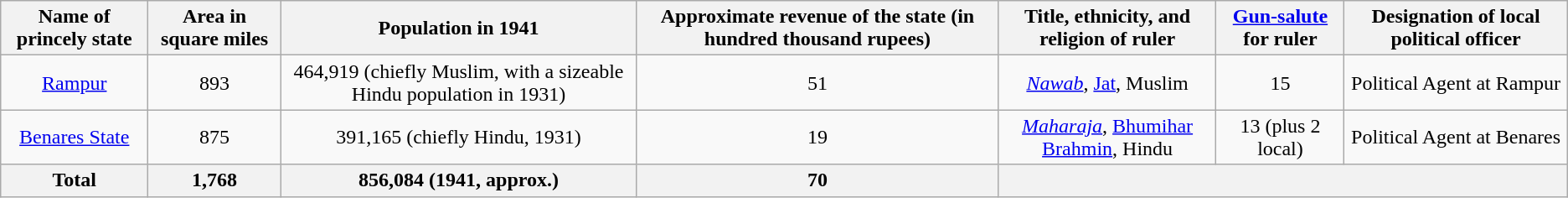<table class="wikitable">
<tr>
<th>Name of princely state</th>
<th>Area in square miles</th>
<th>Population in 1941</th>
<th>Approximate revenue of the state (in hundred thousand rupees)</th>
<th>Title, ethnicity, and religion of ruler</th>
<th><a href='#'>Gun-salute</a> for ruler</th>
<th>Designation of local political officer</th>
</tr>
<tr>
<td align="center"><a href='#'>Rampur</a></td>
<td align="center">893</td>
<td align="center">464,919 (chiefly Muslim, with a sizeable Hindu population in 1931)</td>
<td align="center">51</td>
<td align="center"><em><a href='#'>Nawab</a></em>, <a href='#'>Jat</a>, Muslim</td>
<td align="center">15</td>
<td align="center">Political Agent at Rampur</td>
</tr>
<tr>
<td align="center"><a href='#'>Benares State</a></td>
<td align="center">875</td>
<td align="center">391,165 (chiefly Hindu, 1931)</td>
<td align="center">19</td>
<td align="center"><em><a href='#'>Maharaja</a></em>, <a href='#'>Bhumihar Brahmin</a>, Hindu</td>
<td align="center">13 (plus 2 local)</td>
<td align="center">Political Agent at Benares</td>
</tr>
<tr>
<th>Total</th>
<th>1,768</th>
<th>856,084 (1941, approx.)</th>
<th>70</th>
<th colspan="3"></th>
</tr>
</table>
